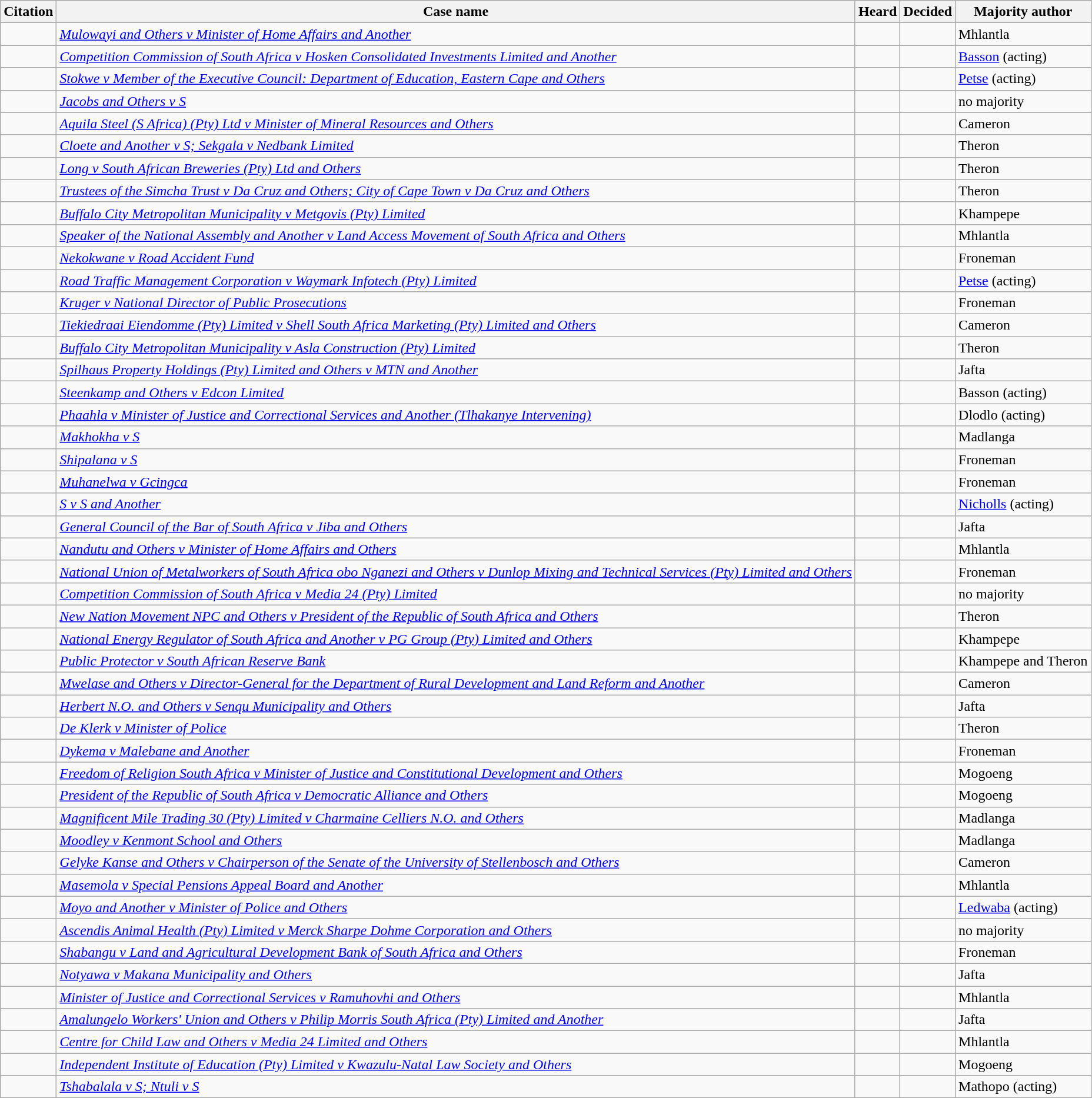<table class="wikitable sortable static-row-numbers">
<tr>
<th>Citation</th>
<th>Case name</th>
<th>Heard</th>
<th>Decided</th>
<th>Majority author</th>
</tr>
<tr>
<td nowrap></td>
<td><em><a href='#'>Mulowayi and Others v Minister of Home Affairs and Another</a></em></td>
<td></td>
<td></td>
<td>Mhlantla</td>
</tr>
<tr>
<td nowrap></td>
<td><em><a href='#'>Competition Commission of South Africa v Hosken Consolidated Investments Limited and Another</a></em></td>
<td></td>
<td></td>
<td><a href='#'>Basson</a> (acting)</td>
</tr>
<tr>
<td nowrap></td>
<td><em><a href='#'>Stokwe v Member of the Executive Council: Department of Education, Eastern Cape and Others</a></em></td>
<td></td>
<td></td>
<td><a href='#'>Petse</a> (acting)</td>
</tr>
<tr>
<td nowrap></td>
<td><em><a href='#'>Jacobs and Others v S</a></em></td>
<td></td>
<td></td>
<td>no majority</td>
</tr>
<tr>
<td nowrap></td>
<td><em><a href='#'>Aquila Steel (S Africa) (Pty) Ltd v Minister of Mineral Resources and Others</a></em></td>
<td></td>
<td></td>
<td>Cameron</td>
</tr>
<tr>
<td nowrap></td>
<td><em><a href='#'>Cloete and Another v S; Sekgala v Nedbank Limited</a></em></td>
<td></td>
<td></td>
<td>Theron</td>
</tr>
<tr>
<td nowrap></td>
<td><em><a href='#'>Long v South African Breweries (Pty) Ltd and Others</a></em></td>
<td></td>
<td></td>
<td>Theron</td>
</tr>
<tr>
<td nowrap></td>
<td><em><a href='#'>Trustees of the Simcha Trust v Da Cruz and Others; City of Cape Town v Da Cruz and Others</a></em></td>
<td></td>
<td></td>
<td>Theron</td>
</tr>
<tr>
<td nowrap></td>
<td><em><a href='#'>Buffalo City Metropolitan Municipality v Metgovis (Pty) Limited</a></em></td>
<td></td>
<td></td>
<td>Khampepe</td>
</tr>
<tr>
<td nowrap></td>
<td><em><a href='#'>Speaker of the National Assembly and Another v Land Access Movement of South Africa and Others</a></em></td>
<td></td>
<td></td>
<td>Mhlantla</td>
</tr>
<tr>
<td nowrap></td>
<td><em><a href='#'>Nekokwane v Road Accident Fund</a></em></td>
<td></td>
<td></td>
<td>Froneman</td>
</tr>
<tr>
<td nowrap></td>
<td><em><a href='#'>Road Traffic Management Corporation v Waymark Infotech (Pty) Limited</a></em></td>
<td></td>
<td></td>
<td><a href='#'>Petse</a> (acting)</td>
</tr>
<tr>
<td nowrap></td>
<td><em><a href='#'>Kruger v National Director of Public Prosecutions</a></em></td>
<td></td>
<td></td>
<td>Froneman</td>
</tr>
<tr>
<td nowrap></td>
<td><em><a href='#'>Tiekiedraai Eiendomme (Pty) Limited v Shell South Africa Marketing (Pty) Limited and Others</a></em></td>
<td></td>
<td></td>
<td>Cameron</td>
</tr>
<tr>
<td nowrap></td>
<td><em><a href='#'>Buffalo City Metropolitan Municipality v Asla Construction (Pty) Limited</a></em></td>
<td></td>
<td></td>
<td>Theron</td>
</tr>
<tr>
<td nowrap></td>
<td><em><a href='#'>Spilhaus Property Holdings (Pty) Limited and Others v MTN and Another</a></em></td>
<td></td>
<td></td>
<td>Jafta</td>
</tr>
<tr>
<td nowrap></td>
<td><em><a href='#'>Steenkamp and Others v Edcon Limited</a></em></td>
<td></td>
<td></td>
<td>Basson (acting)</td>
</tr>
<tr>
<td nowrap></td>
<td><em><a href='#'>Phaahla v Minister of Justice and Correctional Services and Another (Tlhakanye Intervening)</a></em></td>
<td></td>
<td></td>
<td>Dlodlo (acting)</td>
</tr>
<tr>
<td nowrap></td>
<td><em><a href='#'>Makhokha v S</a></em></td>
<td></td>
<td></td>
<td>Madlanga</td>
</tr>
<tr>
<td nowrap></td>
<td><em><a href='#'>Shipalana v S</a></em></td>
<td></td>
<td></td>
<td>Froneman</td>
</tr>
<tr>
<td nowrap></td>
<td><em><a href='#'>Muhanelwa v Gcingca</a></em></td>
<td></td>
<td></td>
<td>Froneman</td>
</tr>
<tr>
<td nowrap></td>
<td><em><a href='#'>S v S and Another</a></em></td>
<td></td>
<td></td>
<td><a href='#'>Nicholls</a> (acting)</td>
</tr>
<tr>
<td nowrap></td>
<td><em><a href='#'>General Council of the Bar of South Africa v Jiba and Others</a></em></td>
<td></td>
<td></td>
<td>Jafta</td>
</tr>
<tr>
<td nowrap></td>
<td><em><a href='#'>Nandutu and Others v Minister of Home Affairs and Others</a></em></td>
<td></td>
<td></td>
<td>Mhlantla</td>
</tr>
<tr>
<td nowrap></td>
<td><em><a href='#'>National Union of Metalworkers of South Africa obo Nganezi and Others v Dunlop Mixing and Technical Services (Pty) Limited and Others</a></em></td>
<td></td>
<td></td>
<td>Froneman</td>
</tr>
<tr>
<td nowrap></td>
<td><em><a href='#'>Competition Commission of South Africa v Media 24 (Pty) Limited</a></em></td>
<td></td>
<td></td>
<td>no majority</td>
</tr>
<tr>
<td nowrap></td>
<td><em><a href='#'>New Nation Movement NPC and Others v President of the Republic of South Africa and Others</a></em></td>
<td></td>
<td></td>
<td>Theron</td>
</tr>
<tr>
<td nowrap></td>
<td><em><a href='#'>National Energy Regulator of South Africa and Another v PG Group (Pty) Limited and Others</a></em></td>
<td></td>
<td></td>
<td>Khampepe</td>
</tr>
<tr>
<td nowrap></td>
<td><em><a href='#'>Public Protector v South African Reserve Bank</a></em></td>
<td></td>
<td></td>
<td>Khampepe and Theron</td>
</tr>
<tr>
<td nowrap></td>
<td><em><a href='#'>Mwelase and Others v Director-General for the Department of Rural Development and Land Reform and Another</a></em></td>
<td></td>
<td></td>
<td>Cameron</td>
</tr>
<tr>
<td nowrap></td>
<td><em><a href='#'>Herbert N.O. and Others v Senqu Municipality and Others</a></em></td>
<td></td>
<td></td>
<td>Jafta</td>
</tr>
<tr>
<td nowrap></td>
<td><em><a href='#'>De Klerk v Minister of Police</a></em></td>
<td></td>
<td></td>
<td>Theron</td>
</tr>
<tr>
<td nowrap></td>
<td><em><a href='#'>Dykema v Malebane and Another</a></em></td>
<td></td>
<td></td>
<td>Froneman</td>
</tr>
<tr>
<td nowrap></td>
<td><em><a href='#'>Freedom of Religion South Africa v Minister of Justice and Constitutional Development and Others</a></em></td>
<td></td>
<td></td>
<td>Mogoeng</td>
</tr>
<tr>
<td nowrap></td>
<td><em><a href='#'>President of the Republic of South Africa v Democratic Alliance and Others</a></em></td>
<td></td>
<td></td>
<td>Mogoeng</td>
</tr>
<tr>
<td nowrap></td>
<td><em><a href='#'>Magnificent Mile Trading 30 (Pty) Limited v Charmaine Celliers N.O. and Others</a></em></td>
<td></td>
<td></td>
<td>Madlanga</td>
</tr>
<tr>
<td nowrap></td>
<td><em><a href='#'>Moodley v Kenmont School and Others</a></em></td>
<td></td>
<td></td>
<td>Madlanga</td>
</tr>
<tr>
<td nowrap></td>
<td><em><a href='#'>Gelyke Kanse and Others v Chairperson of the Senate of the University of Stellenbosch and Others</a></em></td>
<td></td>
<td></td>
<td>Cameron</td>
</tr>
<tr>
<td nowrap></td>
<td><em><a href='#'>Masemola v Special Pensions Appeal Board and Another</a></em></td>
<td></td>
<td></td>
<td>Mhlantla</td>
</tr>
<tr>
<td nowrap></td>
<td><em><a href='#'>Moyo and Another v Minister of Police and Others</a></em></td>
<td></td>
<td></td>
<td><a href='#'>Ledwaba</a> (acting)</td>
</tr>
<tr>
<td nowrap></td>
<td><em><a href='#'>Ascendis Animal Health (Pty) Limited v Merck Sharpe Dohme Corporation and Others</a></em></td>
<td></td>
<td></td>
<td>no majority</td>
</tr>
<tr>
<td nowrap></td>
<td><em><a href='#'>Shabangu v Land and Agricultural Development Bank of South Africa and Others</a></em></td>
<td></td>
<td></td>
<td>Froneman</td>
</tr>
<tr>
<td nowrap></td>
<td><em><a href='#'>Notyawa v Makana Municipality and Others</a></em></td>
<td></td>
<td></td>
<td>Jafta</td>
</tr>
<tr>
<td nowrap></td>
<td><em><a href='#'>Minister of Justice and Correctional Services v Ramuhovhi and Others</a></em></td>
<td></td>
<td></td>
<td>Mhlantla</td>
</tr>
<tr>
<td nowrap></td>
<td><em><a href='#'>Amalungelo Workers' Union and Others v Philip Morris South Africa (Pty) Limited and Another</a></em></td>
<td></td>
<td></td>
<td>Jafta</td>
</tr>
<tr>
<td nowrap></td>
<td><em><a href='#'>Centre for Child Law and Others v Media 24 Limited and Others</a></em></td>
<td></td>
<td></td>
<td>Mhlantla</td>
</tr>
<tr>
<td nowrap></td>
<td><em><a href='#'>Independent Institute of Education (Pty) Limited v Kwazulu-Natal Law Society and Others</a></em></td>
<td></td>
<td></td>
<td>Mogoeng</td>
</tr>
<tr>
<td nowrap></td>
<td><em><a href='#'>Tshabalala v S; Ntuli v S</a></em></td>
<td></td>
<td></td>
<td>Mathopo (acting)</td>
</tr>
</table>
